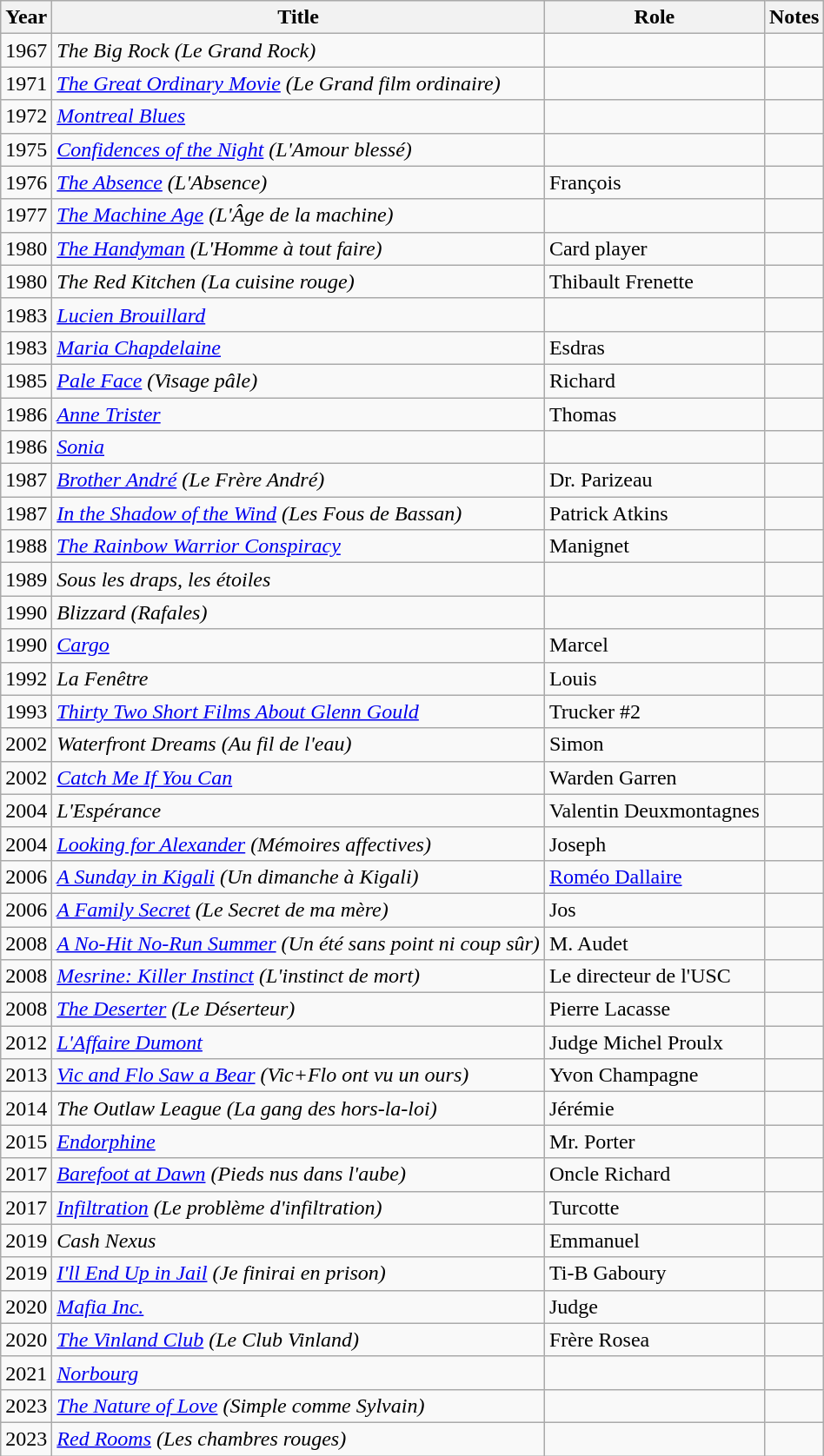<table class="wikitable sortable">
<tr>
<th>Year</th>
<th>Title</th>
<th>Role</th>
<th class="unsortable">Notes</th>
</tr>
<tr>
<td>1967</td>
<td data-sort-value="Big Rock, The"><em>The Big Rock (Le Grand Rock)</em></td>
<td></td>
<td></td>
</tr>
<tr>
<td>1971</td>
<td data-sort-value="Great Ordinary Movie, The"><em><a href='#'>The Great Ordinary Movie</a> (Le Grand film ordinaire)</em></td>
<td></td>
<td></td>
</tr>
<tr>
<td>1972</td>
<td><em><a href='#'>Montreal Blues</a></em></td>
<td></td>
<td></td>
</tr>
<tr>
<td>1975</td>
<td><em><a href='#'>Confidences of the Night</a> (L'Amour blessé)</em></td>
<td></td>
<td></td>
</tr>
<tr>
<td>1976</td>
<td data-sort-value="Absence, The"><em><a href='#'>The Absence</a> (L'Absence)</em></td>
<td>François</td>
<td></td>
</tr>
<tr>
<td>1977</td>
<td data-sort-value="Machine Age, The"><em><a href='#'>The Machine Age</a> (L'Âge de la machine)</em></td>
<td></td>
<td></td>
</tr>
<tr>
<td>1980</td>
<td data-sort-value="Handyman, The"><em><a href='#'>The Handyman</a> (L'Homme à tout faire)</em></td>
<td>Card player</td>
<td></td>
</tr>
<tr>
<td>1980</td>
<td data-sort-value="Red Kitchen, The"><em>The Red Kitchen (La cuisine rouge)</em></td>
<td>Thibault Frenette</td>
<td></td>
</tr>
<tr>
<td>1983</td>
<td><em><a href='#'>Lucien Brouillard</a></em></td>
<td></td>
<td></td>
</tr>
<tr>
<td>1983</td>
<td><em><a href='#'>Maria Chapdelaine</a></em></td>
<td>Esdras</td>
<td></td>
</tr>
<tr>
<td>1985</td>
<td><em><a href='#'>Pale Face</a> (Visage pâle)</em></td>
<td>Richard</td>
<td></td>
</tr>
<tr>
<td>1986</td>
<td><em><a href='#'>Anne Trister</a></em></td>
<td>Thomas</td>
<td></td>
</tr>
<tr>
<td>1986</td>
<td><em><a href='#'>Sonia</a></em></td>
<td></td>
<td></td>
</tr>
<tr>
<td>1987</td>
<td><em><a href='#'>Brother André</a> (Le Frère André)</em></td>
<td>Dr. Parizeau</td>
<td></td>
</tr>
<tr>
<td>1987</td>
<td><em><a href='#'>In the Shadow of the Wind</a> (Les Fous de Bassan)</em></td>
<td>Patrick Atkins</td>
<td></td>
</tr>
<tr>
<td>1988</td>
<td data-sort-value="Rainbow Warrior Conspiracy, The"><em><a href='#'>The Rainbow Warrior Conspiracy</a></em></td>
<td>Manignet</td>
<td></td>
</tr>
<tr>
<td>1989</td>
<td><em>Sous les draps, les étoiles</em></td>
<td></td>
<td></td>
</tr>
<tr>
<td>1990</td>
<td><em>Blizzard (Rafales)</em></td>
<td></td>
<td></td>
</tr>
<tr>
<td>1990</td>
<td><em><a href='#'>Cargo</a></em></td>
<td>Marcel</td>
<td></td>
</tr>
<tr>
<td>1992</td>
<td><em>La Fenêtre</em></td>
<td>Louis</td>
<td></td>
</tr>
<tr>
<td>1993</td>
<td><em><a href='#'>Thirty Two Short Films About Glenn Gould</a></em></td>
<td>Trucker #2</td>
<td></td>
</tr>
<tr>
<td>2002</td>
<td><em>Waterfront Dreams (Au fil de l'eau)</em></td>
<td>Simon</td>
<td></td>
</tr>
<tr>
<td>2002</td>
<td><em><a href='#'>Catch Me If You Can</a></em></td>
<td>Warden Garren</td>
<td></td>
</tr>
<tr>
<td>2004</td>
<td><em>L'Espérance</em></td>
<td>Valentin Deuxmontagnes</td>
<td></td>
</tr>
<tr>
<td>2004</td>
<td><em><a href='#'>Looking for Alexander</a> (Mémoires affectives)</em></td>
<td>Joseph</td>
<td></td>
</tr>
<tr>
<td>2006</td>
<td data-sort-value="Sunday in Kigali, A"><em><a href='#'>A Sunday in Kigali</a> (Un dimanche à Kigali)</em></td>
<td><a href='#'>Roméo Dallaire</a></td>
<td></td>
</tr>
<tr>
<td>2006</td>
<td data-sort-value="Family Secret, A"><em><a href='#'>A Family Secret</a> (Le Secret de ma mère)</em></td>
<td>Jos</td>
<td></td>
</tr>
<tr>
<td>2008</td>
<td data-sort-value="No-Hit No-Run Summer, A"><em><a href='#'>A No-Hit No-Run Summer</a> (Un été sans point ni coup sûr)</em></td>
<td>M. Audet</td>
<td></td>
</tr>
<tr>
<td>2008</td>
<td><em><a href='#'>Mesrine: Killer Instinct</a> (L'instinct de mort)</em></td>
<td>Le directeur de l'USC</td>
<td></td>
</tr>
<tr>
<td>2008</td>
<td data-sort-value="Deserter, The"><em><a href='#'>The Deserter</a> (Le Déserteur)</em></td>
<td>Pierre Lacasse</td>
<td></td>
</tr>
<tr>
<td>2012</td>
<td><em><a href='#'>L'Affaire Dumont</a></em></td>
<td>Judge Michel Proulx</td>
</tr>
<tr>
<td>2013</td>
<td><em><a href='#'>Vic and Flo Saw a Bear</a> (Vic+Flo ont vu un ours)</em></td>
<td>Yvon Champagne</td>
<td></td>
</tr>
<tr>
<td>2014</td>
<td data-sort-value="Outlaw League, The"><em>The Outlaw League (La gang des hors-la-loi)</em></td>
<td>Jérémie</td>
<td></td>
</tr>
<tr>
<td>2015</td>
<td><em><a href='#'>Endorphine</a></em></td>
<td>Mr. Porter</td>
<td></td>
</tr>
<tr>
<td>2017</td>
<td><em><a href='#'>Barefoot at Dawn</a> (Pieds nus dans l'aube)</em></td>
<td>Oncle Richard</td>
<td></td>
</tr>
<tr>
<td>2017</td>
<td><em><a href='#'>Infiltration</a> (Le problème d'infiltration)</em></td>
<td>Turcotte</td>
<td></td>
</tr>
<tr>
<td>2019</td>
<td><em>Cash Nexus</em></td>
<td>Emmanuel</td>
<td></td>
</tr>
<tr>
<td>2019</td>
<td><em><a href='#'>I'll End Up in Jail</a> (Je finirai en prison)</em></td>
<td>Ti-B Gaboury</td>
<td></td>
</tr>
<tr>
<td>2020</td>
<td><em><a href='#'>Mafia Inc.</a></em></td>
<td>Judge</td>
<td></td>
</tr>
<tr>
<td>2020</td>
<td data-sort-value="Vinland Club, The"><em><a href='#'>The Vinland Club</a> (Le Club Vinland)</em></td>
<td>Frère Rosea</td>
<td></td>
</tr>
<tr>
<td>2021</td>
<td><em><a href='#'>Norbourg</a></em></td>
<td></td>
<td></td>
</tr>
<tr>
<td>2023</td>
<td data-sort-value="Nature of Love, The"><em><a href='#'>The Nature of Love</a> (Simple comme Sylvain)</em></td>
<td></td>
<td></td>
</tr>
<tr>
<td>2023</td>
<td><em><a href='#'>Red Rooms</a> (Les chambres rouges)</em></td>
<td></td>
<td></td>
</tr>
</table>
